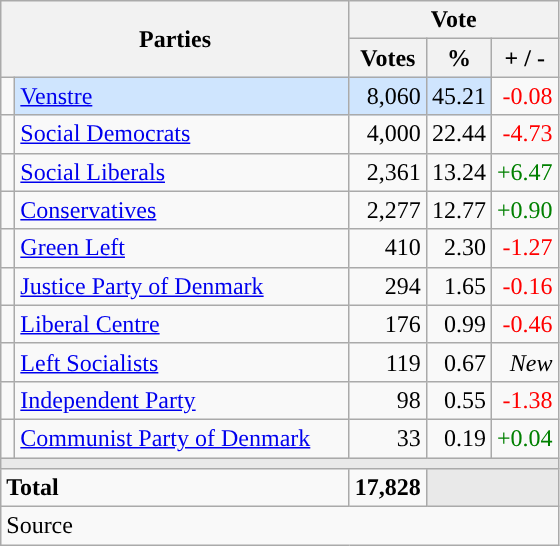<table class="wikitable" style="text-align:right;">
<tr>
<th style="text-align:centre;" rowspan="2" colspan="2" width="225">Parties</th>
<th colspan="3">Vote</th>
</tr>
<tr>
<th width="15">Votes</th>
<th width="15">%</th>
<th width="15">+ / -</th>
</tr>
<tr>
<td width="2" style="color:inherit;background:"></td>
<td bgcolor=#cfe5fe  align="left"><a href='#'>Venstre</a></td>
<td bgcolor=#cfe5fe>8,060</td>
<td bgcolor=#cfe5fe>45.21</td>
<td style=color:red;>-0.08</td>
</tr>
<tr>
<td width="2" style="color:inherit;background:"></td>
<td align="left"><a href='#'>Social Democrats</a></td>
<td>4,000</td>
<td>22.44</td>
<td style=color:red;>-4.73</td>
</tr>
<tr>
<td width="2" style="color:inherit;background:"></td>
<td align="left"><a href='#'>Social Liberals</a></td>
<td>2,361</td>
<td>13.24</td>
<td style=color:green;>+6.47</td>
</tr>
<tr>
<td width="2" style="color:inherit;background:"></td>
<td align="left"><a href='#'>Conservatives</a></td>
<td>2,277</td>
<td>12.77</td>
<td style=color:green;>+0.90</td>
</tr>
<tr>
<td width="2" style="color:inherit;background:"></td>
<td align="left"><a href='#'>Green Left</a></td>
<td>410</td>
<td>2.30</td>
<td style=color:red;>-1.27</td>
</tr>
<tr>
<td width="2" style="color:inherit;background:"></td>
<td align="left"><a href='#'>Justice Party of Denmark</a></td>
<td>294</td>
<td>1.65</td>
<td style=color:red;>-0.16</td>
</tr>
<tr>
<td width="2" style="color:inherit;background:"></td>
<td align="left"><a href='#'>Liberal Centre</a></td>
<td>176</td>
<td>0.99</td>
<td style=color:red;>-0.46</td>
</tr>
<tr>
<td width="2" style="color:inherit;background:"></td>
<td align="left"><a href='#'>Left Socialists</a></td>
<td>119</td>
<td>0.67</td>
<td><em>New</em></td>
</tr>
<tr>
<td width="2" style="color:inherit;background:"></td>
<td align="left"><a href='#'>Independent Party</a></td>
<td>98</td>
<td>0.55</td>
<td style=color:red;>-1.38</td>
</tr>
<tr>
<td width="2" style="color:inherit;background:"></td>
<td align="left"><a href='#'>Communist Party of Denmark</a></td>
<td>33</td>
<td>0.19</td>
<td style=color:green;>+0.04</td>
</tr>
<tr>
<td colspan="7" bgcolor="#E9E9E9"></td>
</tr>
<tr>
<td align="left" colspan="2"><strong>Total</strong></td>
<td><strong>17,828</strong></td>
<td bgcolor="#E9E9E9" colspan="2"></td>
</tr>
<tr>
<td align="left" colspan="6">Source</td>
</tr>
</table>
